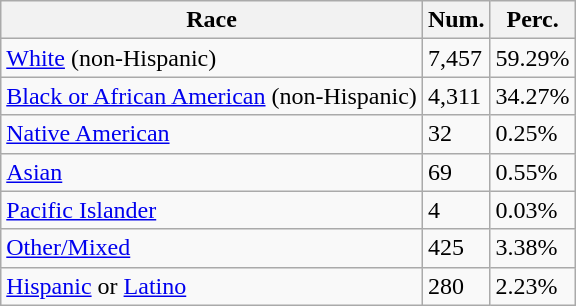<table class="wikitable">
<tr>
<th>Race</th>
<th>Num.</th>
<th>Perc.</th>
</tr>
<tr>
<td><a href='#'>White</a> (non-Hispanic)</td>
<td>7,457</td>
<td>59.29%</td>
</tr>
<tr>
<td><a href='#'>Black or African American</a> (non-Hispanic)</td>
<td>4,311</td>
<td>34.27%</td>
</tr>
<tr>
<td><a href='#'>Native American</a></td>
<td>32</td>
<td>0.25%</td>
</tr>
<tr>
<td><a href='#'>Asian</a></td>
<td>69</td>
<td>0.55%</td>
</tr>
<tr>
<td><a href='#'>Pacific Islander</a></td>
<td>4</td>
<td>0.03%</td>
</tr>
<tr>
<td><a href='#'>Other/Mixed</a></td>
<td>425</td>
<td>3.38%</td>
</tr>
<tr>
<td><a href='#'>Hispanic</a> or <a href='#'>Latino</a></td>
<td>280</td>
<td>2.23%</td>
</tr>
</table>
